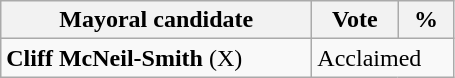<table class="wikitable">
<tr>
<th width="200px">Mayoral candidate</th>
<th width="50px">Vote</th>
<th width="30px">%</th>
</tr>
<tr>
<td><strong>Cliff McNeil-Smith</strong> (X) </td>
<td colspan="2">Acclaimed</td>
</tr>
</table>
